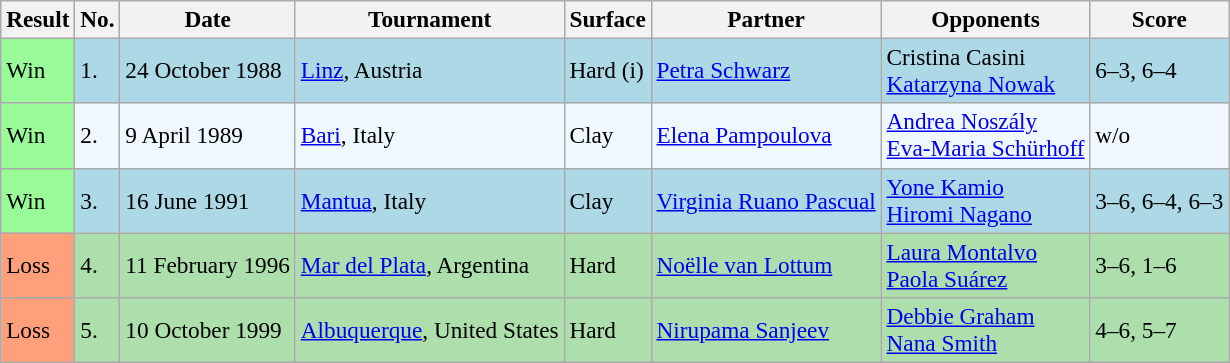<table class="sortable wikitable" style=font-size:97%>
<tr>
<th>Result</th>
<th>No.</th>
<th>Date</th>
<th>Tournament</th>
<th>Surface</th>
<th>Partner</th>
<th>Opponents</th>
<th>Score</th>
</tr>
<tr style="background:lightblue;">
<td style="background:#98fb98;">Win</td>
<td>1.</td>
<td>24 October 1988</td>
<td><a href='#'>Linz</a>, Austria</td>
<td>Hard (i)</td>
<td> <a href='#'>Petra Schwarz</a></td>
<td> Cristina Casini <br>  <a href='#'>Katarzyna Nowak</a></td>
<td>6–3, 6–4</td>
</tr>
<tr bgcolor="#f0f8ff">
<td style="background:#98fb98;">Win</td>
<td>2.</td>
<td>9 April 1989</td>
<td><a href='#'>Bari</a>, Italy</td>
<td>Clay</td>
<td> <a href='#'>Elena Pampoulova</a></td>
<td> <a href='#'>Andrea Noszály</a> <br>  <a href='#'>Eva-Maria Schürhoff</a></td>
<td>w/o</td>
</tr>
<tr style="background:lightblue;">
<td style="background:#98fb98;">Win</td>
<td>3.</td>
<td>16 June 1991</td>
<td><a href='#'>Mantua</a>, Italy</td>
<td>Clay</td>
<td> <a href='#'>Virginia Ruano Pascual</a></td>
<td> <a href='#'>Yone Kamio</a> <br>  <a href='#'>Hiromi Nagano</a></td>
<td>3–6, 6–4, 6–3</td>
</tr>
<tr style="background:#addfad;">
<td style="background:#ffa07a;">Loss</td>
<td>4.</td>
<td>11 February 1996</td>
<td><a href='#'>Mar del Plata</a>, Argentina</td>
<td>Hard</td>
<td> <a href='#'>Noëlle van Lottum</a></td>
<td> <a href='#'>Laura Montalvo</a> <br>  <a href='#'>Paola Suárez</a></td>
<td>3–6, 1–6</td>
</tr>
<tr style="background:#addfad;">
<td style="background:#ffa07a;">Loss</td>
<td>5.</td>
<td>10 October 1999</td>
<td><a href='#'>Albuquerque</a>, United States</td>
<td>Hard</td>
<td> <a href='#'>Nirupama Sanjeev</a></td>
<td> <a href='#'>Debbie Graham</a> <br>  <a href='#'>Nana Smith</a></td>
<td>4–6, 5–7</td>
</tr>
</table>
